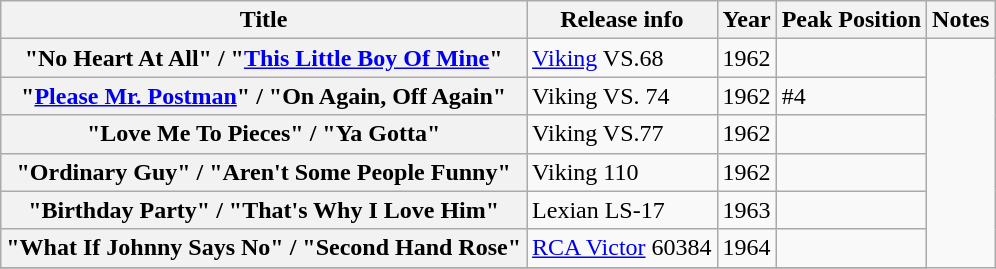<table class="wikitable plainrowheaders sortable">
<tr>
<th scope="col">Title</th>
<th scope="col">Release info</th>
<th scope="col">Year</th>
<th scope="col">Peak Position</th>
<th scope="col" class="unsortable">Notes</th>
</tr>
<tr>
<th scope="row">"No Heart At All" / "<a href='#'>This Little Boy Of Mine</a>"</th>
<td><a href='#'>Viking</a> VS.68</td>
<td>1962</td>
<td></td>
</tr>
<tr>
<th scope="row">"<a href='#'>Please Mr. Postman</a>" / "On Again, Off Again"</th>
<td>Viking VS. 74</td>
<td>1962</td>
<td>#4 </td>
</tr>
<tr>
<th scope="row">"Love Me To Pieces" / "Ya Gotta"</th>
<td>Viking VS.77</td>
<td>1962</td>
<td></td>
</tr>
<tr>
<th scope="row">"Ordinary Guy" / "Aren't Some People Funny"</th>
<td>Viking 110</td>
<td>1962</td>
<td></td>
</tr>
<tr>
<th scope="row">"Birthday Party" / "That's Why I Love Him"</th>
<td>Lexian LS-17</td>
<td>1963</td>
<td></td>
</tr>
<tr>
<th scope="row">"What If Johnny Says No" / "Second Hand Rose"</th>
<td><a href='#'>RCA Victor</a> 60384</td>
<td>1964</td>
<td></td>
</tr>
<tr>
</tr>
</table>
